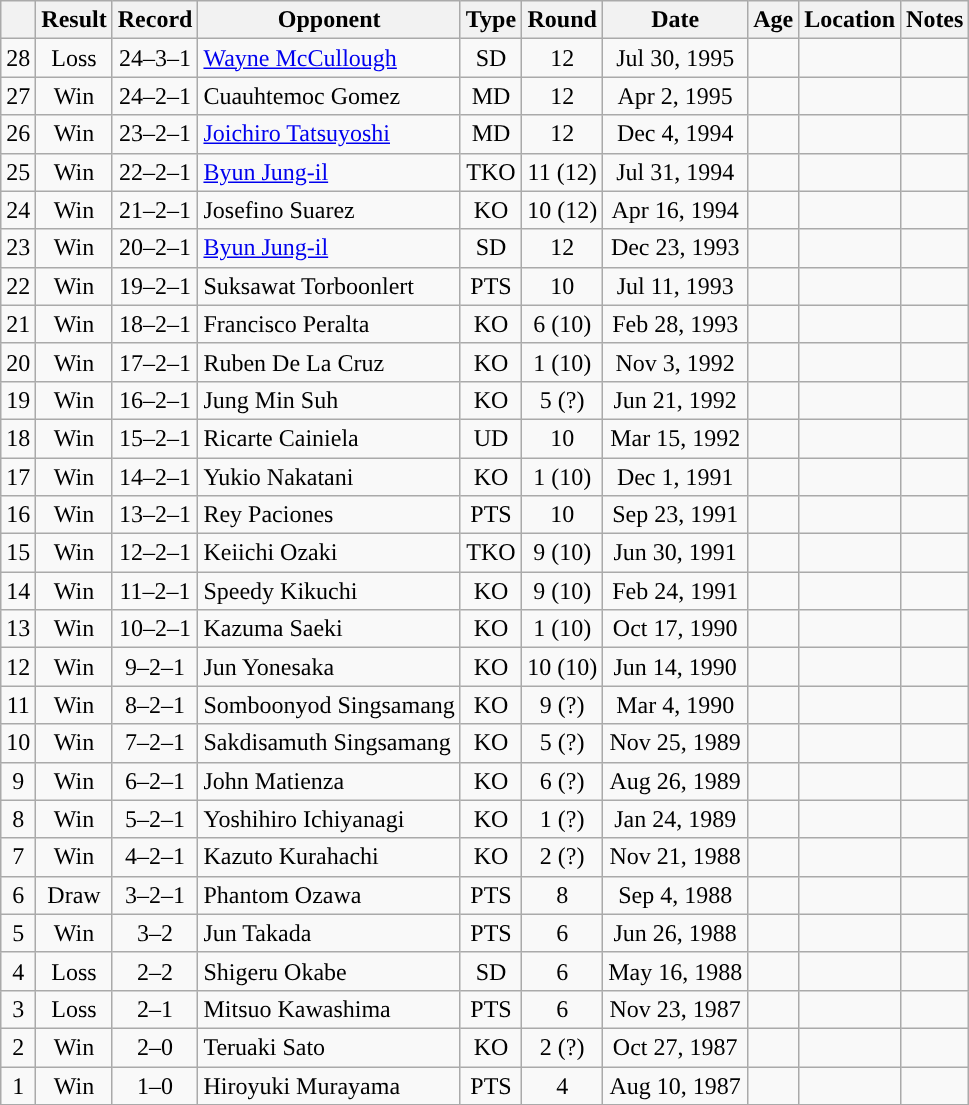<table class="wikitable" style="text-align:center">
<tr>
<th></th>
<th>Result</th>
<th>Record</th>
<th>Opponent</th>
<th>Type</th>
<th>Round</th>
<th>Date</th>
<th>Age</th>
<th>Location</th>
<th>Notes</th>
</tr>
<tr>
<td>28</td>
<td>Loss</td>
<td>24–3–1</td>
<td align=left> <a href='#'>Wayne McCullough</a></td>
<td>SD</td>
<td>12</td>
<td>Jul 30, 1995</td>
<td style="text-align:left;"></td>
<td style="text-align:left;"> </td>
<td style="text-align:left;"></td>
</tr>
<tr>
<td>27</td>
<td>Win</td>
<td>24–2–1</td>
<td align=left> Cuauhtemoc Gomez</td>
<td>MD</td>
<td>12</td>
<td>Apr 2, 1995</td>
<td style="text-align:left;"></td>
<td style="text-align:left;"> </td>
<td style="text-align:left;"></td>
</tr>
<tr>
<td>26</td>
<td>Win</td>
<td>23–2–1</td>
<td align=left> <a href='#'>Joichiro Tatsuyoshi</a></td>
<td>MD</td>
<td>12</td>
<td>Dec 4, 1994</td>
<td style="text-align:left;"></td>
<td style="text-align:left;"> </td>
<td style="text-align:left;"></td>
</tr>
<tr>
<td>25</td>
<td>Win</td>
<td>22–2–1</td>
<td align=left> <a href='#'>Byun Jung-il</a></td>
<td>TKO</td>
<td>11 (12)</td>
<td>Jul 31, 1994</td>
<td style="text-align:left;"></td>
<td style="text-align:left;"> </td>
<td style="text-align:left;"></td>
</tr>
<tr>
<td>24</td>
<td>Win</td>
<td>21–2–1</td>
<td align=left> Josefino Suarez</td>
<td>KO</td>
<td>10 (12)</td>
<td>Apr 16, 1994</td>
<td style="text-align:left;"></td>
<td style="text-align:left;"> </td>
<td style="text-align:left;"></td>
</tr>
<tr>
<td>23</td>
<td>Win</td>
<td>20–2–1</td>
<td align=left> <a href='#'>Byun Jung-il</a></td>
<td>SD</td>
<td>12</td>
<td>Dec 23, 1993</td>
<td style="text-align:left;"></td>
<td style="text-align:left;"> </td>
<td style="text-align:left;"></td>
</tr>
<tr>
<td>22</td>
<td>Win</td>
<td>19–2–1</td>
<td align=left> Suksawat Torboonlert</td>
<td>PTS</td>
<td>10</td>
<td>Jul 11, 1993</td>
<td style="text-align:left;"></td>
<td style="text-align:left;"> </td>
<td></td>
</tr>
<tr>
<td>21</td>
<td>Win</td>
<td>18–2–1</td>
<td align=left> Francisco Peralta</td>
<td>KO</td>
<td>6 (10)</td>
<td>Feb 28, 1993</td>
<td style="text-align:left;"></td>
<td style="text-align:left;"> </td>
<td></td>
</tr>
<tr>
<td>20</td>
<td>Win</td>
<td>17–2–1</td>
<td align=left> Ruben De La Cruz</td>
<td>KO</td>
<td>1 (10)</td>
<td>Nov 3, 1992</td>
<td style="text-align:left;"></td>
<td style="text-align:left;"> </td>
<td></td>
</tr>
<tr>
<td>19</td>
<td>Win</td>
<td>16–2–1</td>
<td align=left> Jung Min Suh</td>
<td>KO</td>
<td>5 (?)</td>
<td>Jun 21, 1992</td>
<td style="text-align:left;"></td>
<td style="text-align:left;"> </td>
<td></td>
</tr>
<tr>
<td>18</td>
<td>Win</td>
<td>15–2–1</td>
<td align=left> Ricarte Cainiela</td>
<td>UD</td>
<td>10</td>
<td>Mar 15, 1992</td>
<td style="text-align:left;"></td>
<td style="text-align:left;"> </td>
<td></td>
</tr>
<tr>
<td>17</td>
<td>Win</td>
<td>14–2–1</td>
<td align=left> Yukio Nakatani</td>
<td>KO</td>
<td>1 (10)</td>
<td>Dec 1, 1991</td>
<td style="text-align:left;"></td>
<td style="text-align:left;"> </td>
<td style="text-align:left;"></td>
</tr>
<tr>
<td>16</td>
<td>Win</td>
<td>13–2–1</td>
<td align=left> Rey Paciones</td>
<td>PTS</td>
<td>10</td>
<td>Sep 23, 1991</td>
<td style="text-align:left;"></td>
<td style="text-align:left;"> </td>
<td></td>
</tr>
<tr>
<td>15</td>
<td>Win</td>
<td>12–2–1</td>
<td align=left> Keiichi Ozaki</td>
<td>TKO</td>
<td>9 (10)</td>
<td>Jun 30, 1991</td>
<td style="text-align:left;"></td>
<td style="text-align:left;"> </td>
<td style="text-align:left;"></td>
</tr>
<tr>
<td>14</td>
<td>Win</td>
<td>11–2–1</td>
<td align=left> Speedy Kikuchi</td>
<td>KO</td>
<td>9 (10)</td>
<td>Feb 24, 1991</td>
<td style="text-align:left;"></td>
<td style="text-align:left;"> </td>
<td></td>
</tr>
<tr>
<td>13</td>
<td>Win</td>
<td>10–2–1</td>
<td align=left> Kazuma Saeki</td>
<td>KO</td>
<td>1 (10)</td>
<td>Oct 17, 1990</td>
<td style="text-align:left;"></td>
<td style="text-align:left;"> </td>
<td></td>
</tr>
<tr>
<td>12</td>
<td>Win</td>
<td>9–2–1</td>
<td align=left> Jun Yonesaka</td>
<td>KO</td>
<td>10 (10)</td>
<td>Jun 14, 1990</td>
<td style="text-align:left;"></td>
<td style="text-align:left;"> </td>
<td style="text-align:left;"></td>
</tr>
<tr>
<td>11</td>
<td>Win</td>
<td>8–2–1</td>
<td align=left> Somboonyod Singsamang</td>
<td>KO</td>
<td>9 (?)</td>
<td>Mar 4, 1990</td>
<td style="text-align:left;"></td>
<td style="text-align:left;"> </td>
<td></td>
</tr>
<tr>
<td>10</td>
<td>Win</td>
<td>7–2–1</td>
<td align=left> Sakdisamuth Singsamang</td>
<td>KO</td>
<td>5 (?)</td>
<td>Nov 25, 1989</td>
<td style="text-align:left;"></td>
<td style="text-align:left;"> </td>
<td></td>
</tr>
<tr>
<td>9</td>
<td>Win</td>
<td>6–2–1</td>
<td align=left> John Matienza</td>
<td>KO</td>
<td>6 (?)</td>
<td>Aug 26, 1989</td>
<td style="text-align:left;"></td>
<td style="text-align:left;"> </td>
<td></td>
</tr>
<tr>
<td>8</td>
<td>Win</td>
<td>5–2–1</td>
<td align=left> Yoshihiro Ichiyanagi</td>
<td>KO</td>
<td>1 (?)</td>
<td>Jan 24, 1989</td>
<td style="text-align:left;"></td>
<td style="text-align:left;"> </td>
<td></td>
</tr>
<tr>
<td>7</td>
<td>Win</td>
<td>4–2–1</td>
<td align=left> Kazuto Kurahachi</td>
<td>KO</td>
<td>2 (?)</td>
<td>Nov 21, 1988</td>
<td style="text-align:left;"></td>
<td style="text-align:left;"> </td>
<td></td>
</tr>
<tr>
<td>6</td>
<td>Draw</td>
<td>3–2–1</td>
<td align=left> Phantom Ozawa</td>
<td>PTS</td>
<td>8</td>
<td>Sep 4, 1988</td>
<td style="text-align:left;"></td>
<td style="text-align:left;"> </td>
<td></td>
</tr>
<tr>
<td>5</td>
<td>Win</td>
<td>3–2</td>
<td align=left> Jun Takada</td>
<td>PTS</td>
<td>6</td>
<td>Jun 26, 1988</td>
<td style="text-align:left;"></td>
<td style="text-align:left;"> </td>
<td></td>
</tr>
<tr>
<td>4</td>
<td>Loss</td>
<td>2–2</td>
<td align=left> Shigeru Okabe</td>
<td>SD</td>
<td>6</td>
<td>May 16, 1988</td>
<td style="text-align:left;"></td>
<td style="text-align:left;"> </td>
<td></td>
</tr>
<tr>
<td>3</td>
<td>Loss</td>
<td>2–1</td>
<td align=left> Mitsuo Kawashima</td>
<td>PTS</td>
<td>6</td>
<td>Nov 23, 1987</td>
<td style="text-align:left;"></td>
<td style="text-align:left;"> </td>
<td></td>
</tr>
<tr>
<td>2</td>
<td>Win</td>
<td>2–0</td>
<td align=left> Teruaki Sato</td>
<td>KO</td>
<td>2 (?)</td>
<td>Oct 27, 1987</td>
<td style="text-align:left;"></td>
<td style="text-align:left;"> </td>
<td></td>
</tr>
<tr>
<td>1</td>
<td>Win</td>
<td>1–0</td>
<td align=left> Hiroyuki Murayama</td>
<td>PTS</td>
<td>4</td>
<td>Aug 10, 1987</td>
<td style="text-align:left;"></td>
<td style="text-align:left;"> </td>
<td></td>
</tr>
<tr>
</tr>
</table>
